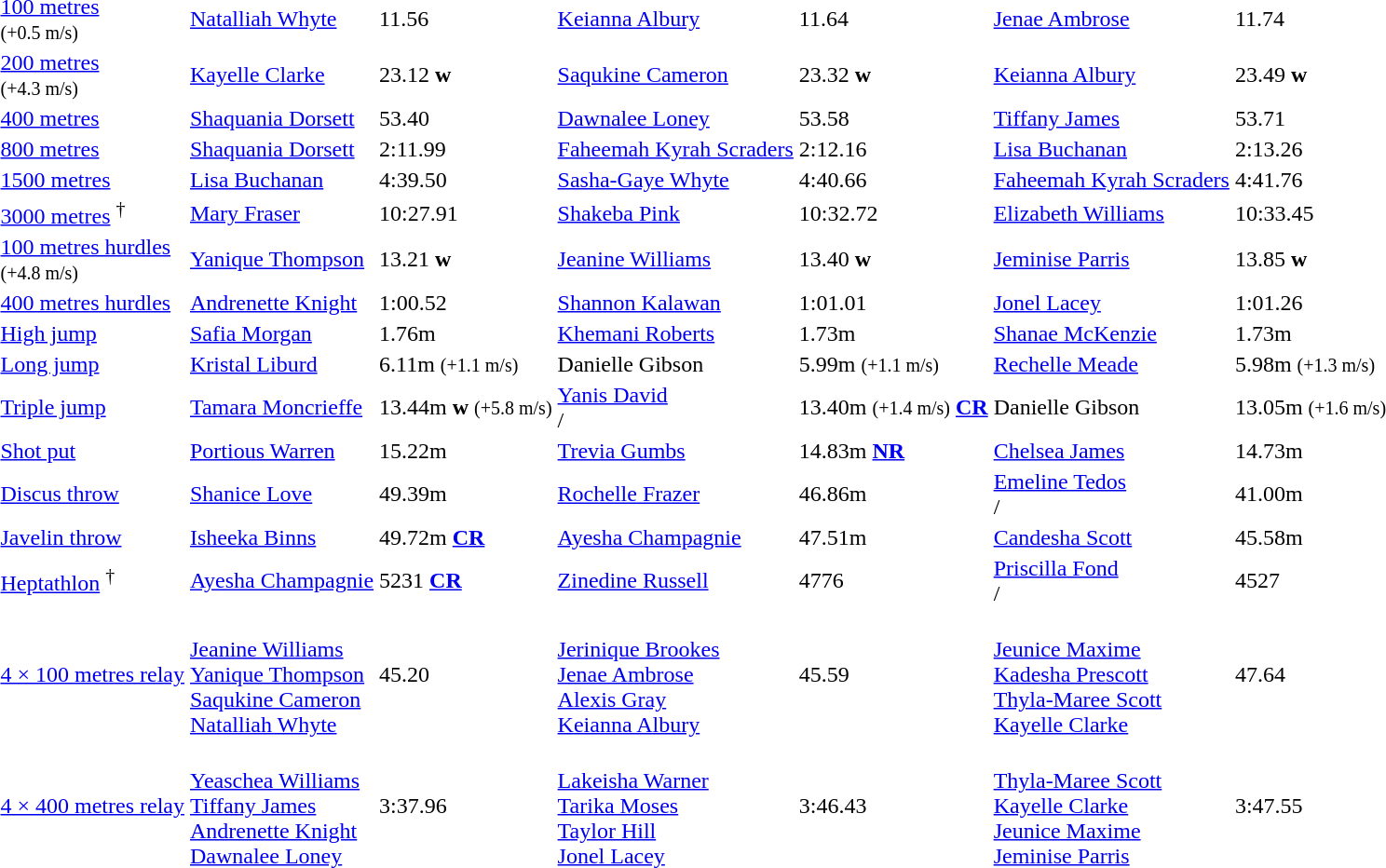<table>
<tr>
<td><a href='#'>100 metres</a> <br> <small>(+0.5 m/s)</small></td>
<td align=left><a href='#'>Natalliah Whyte</a> <br> </td>
<td>11.56</td>
<td align=left><a href='#'>Keianna Albury</a> <br> </td>
<td>11.64</td>
<td align=left><a href='#'>Jenae Ambrose</a> <br> </td>
<td>11.74</td>
</tr>
<tr>
<td><a href='#'>200 metres</a> <br> <small>(+4.3 m/s)</small></td>
<td align=left><a href='#'>Kayelle Clarke</a> <br> </td>
<td>23.12 <strong>w</strong></td>
<td align=left><a href='#'>Saqukine Cameron</a> <br> </td>
<td>23.32 <strong>w</strong></td>
<td align=left><a href='#'>Keianna Albury</a> <br> </td>
<td>23.49 <strong>w</strong></td>
</tr>
<tr>
<td><a href='#'>400 metres</a></td>
<td align=left><a href='#'>Shaquania Dorsett</a> <br> </td>
<td>53.40</td>
<td align=left><a href='#'>Dawnalee Loney</a> <br> </td>
<td>53.58</td>
<td align=left><a href='#'>Tiffany James</a> <br> </td>
<td>53.71</td>
</tr>
<tr>
<td><a href='#'>800 metres</a></td>
<td align=left><a href='#'>Shaquania Dorsett</a> <br> </td>
<td>2:11.99</td>
<td align=left><a href='#'>Faheemah Kyrah Scraders</a> <br> </td>
<td>2:12.16</td>
<td align=left><a href='#'>Lisa Buchanan</a> <br> </td>
<td>2:13.26</td>
</tr>
<tr>
<td><a href='#'>1500 metres</a></td>
<td align=left><a href='#'>Lisa Buchanan</a> <br> </td>
<td>4:39.50</td>
<td align=left><a href='#'>Sasha-Gaye Whyte</a> <br> </td>
<td>4:40.66</td>
<td align=left><a href='#'>Faheemah Kyrah Scraders</a> <br> </td>
<td>4:41.76</td>
</tr>
<tr>
<td><a href='#'>3000 metres</a> <sup>†</sup></td>
<td align=left><a href='#'>Mary Fraser</a> <br> </td>
<td>10:27.91</td>
<td align=left><a href='#'>Shakeba Pink</a> <br> </td>
<td>10:32.72</td>
<td align=left><a href='#'>Elizabeth Williams</a> <br> </td>
<td>10:33.45</td>
</tr>
<tr>
<td><a href='#'>100 metres hurdles</a> <br> <small>(+4.8 m/s)</small></td>
<td align=left><a href='#'>Yanique Thompson</a> <br> </td>
<td>13.21 <strong>w</strong></td>
<td align=left><a href='#'>Jeanine Williams</a> <br> </td>
<td>13.40 <strong>w</strong></td>
<td align=left><a href='#'>Jeminise Parris</a> <br> </td>
<td>13.85 <strong>w</strong></td>
</tr>
<tr>
<td><a href='#'>400 metres hurdles</a></td>
<td align=left><a href='#'>Andrenette Knight</a> <br> </td>
<td>1:00.52</td>
<td align=left><a href='#'>Shannon Kalawan</a> <br> </td>
<td>1:01.01</td>
<td align=left><a href='#'>Jonel Lacey</a> <br> </td>
<td>1:01.26</td>
</tr>
<tr>
<td><a href='#'>High jump</a></td>
<td align=left><a href='#'>Safia Morgan</a> <br> </td>
<td>1.76m</td>
<td align=left><a href='#'>Khemani Roberts</a> <br> </td>
<td>1.73m</td>
<td align=left><a href='#'>Shanae McKenzie</a> <br> </td>
<td>1.73m</td>
</tr>
<tr>
<td><a href='#'>Long jump</a></td>
<td align=left><a href='#'>Kristal Liburd</a> <br> </td>
<td>6.11m <small>(+1.1 m/s)</small></td>
<td align=left>Danielle Gibson <br> </td>
<td>5.99m <small>(+1.1 m/s)</small></td>
<td align=left><a href='#'>Rechelle Meade</a> <br> </td>
<td>5.98m <small>(+1.3 m/s)</small></td>
</tr>
<tr>
<td><a href='#'>Triple jump</a></td>
<td align=left><a href='#'>Tamara Moncrieffe</a> <br> </td>
<td>13.44m <strong>w</strong> <small>(+5.8 m/s)</small></td>
<td align=left><a href='#'>Yanis David</a> <br> /</td>
<td>13.40m <small>(+1.4 m/s)</small> <strong><a href='#'>CR</a></strong></td>
<td align=left>Danielle Gibson <br> </td>
<td>13.05m <small>(+1.6 m/s)</small></td>
</tr>
<tr>
<td><a href='#'>Shot put</a></td>
<td align=left><a href='#'>Portious Warren</a> <br> </td>
<td>15.22m</td>
<td align=left><a href='#'>Trevia Gumbs</a> <br> </td>
<td>14.83m <strong><a href='#'>NR</a></strong></td>
<td align=left><a href='#'>Chelsea James</a> <br> </td>
<td>14.73m</td>
</tr>
<tr>
<td><a href='#'>Discus throw</a></td>
<td align=left><a href='#'>Shanice Love</a> <br> </td>
<td>49.39m</td>
<td align=left><a href='#'>Rochelle Frazer</a> <br> </td>
<td>46.86m</td>
<td align=left><a href='#'>Emeline Tedos</a> <br> /</td>
<td>41.00m</td>
</tr>
<tr>
<td><a href='#'>Javelin throw</a></td>
<td align=left><a href='#'>Isheeka Binns</a> <br> </td>
<td>49.72m <strong><a href='#'>CR</a></strong></td>
<td align=left><a href='#'>Ayesha Champagnie</a> <br> </td>
<td>47.51m</td>
<td align=left><a href='#'>Candesha Scott</a> <br> </td>
<td>45.58m</td>
</tr>
<tr>
<td><a href='#'>Heptathlon</a> <sup>†</sup></td>
<td align=left><a href='#'>Ayesha Champagnie</a> <br> </td>
<td>5231 <strong><a href='#'>CR</a></strong></td>
<td align=left><a href='#'>Zinedine Russell</a> <br> </td>
<td>4776</td>
<td align=left><a href='#'>Priscilla Fond</a> <br> /</td>
<td>4527</td>
</tr>
<tr>
<td><a href='#'>4 × 100 metres relay</a></td>
<td align=left> <br><a href='#'>Jeanine Williams</a><br><a href='#'>Yanique Thompson</a><br><a href='#'>Saqukine Cameron</a><br><a href='#'>Natalliah Whyte</a></td>
<td>45.20</td>
<td align=left> <br><a href='#'>Jerinique Brookes</a><br><a href='#'>Jenae Ambrose</a><br><a href='#'>Alexis Gray</a><br><a href='#'>Keianna Albury</a></td>
<td>45.59</td>
<td align=left> <br><a href='#'>Jeunice Maxime</a><br><a href='#'>Kadesha Prescott</a><br><a href='#'>Thyla-Maree Scott</a><br><a href='#'>Kayelle Clarke</a></td>
<td>47.64</td>
</tr>
<tr>
<td><a href='#'>4 × 400 metres relay</a></td>
<td align=left> <br><a href='#'>Yeaschea Williams</a><br><a href='#'>Tiffany James</a><br><a href='#'>Andrenette Knight</a><br><a href='#'>Dawnalee Loney</a></td>
<td>3:37.96</td>
<td align=left> <br><a href='#'>Lakeisha Warner</a><br><a href='#'>Tarika Moses</a><br><a href='#'>Taylor Hill</a><br><a href='#'>Jonel Lacey</a></td>
<td>3:46.43</td>
<td align=left> <br><a href='#'>Thyla-Maree Scott</a><br><a href='#'>Kayelle Clarke</a><br><a href='#'>Jeunice Maxime</a><br><a href='#'>Jeminise Parris</a></td>
<td>3:47.55</td>
</tr>
</table>
